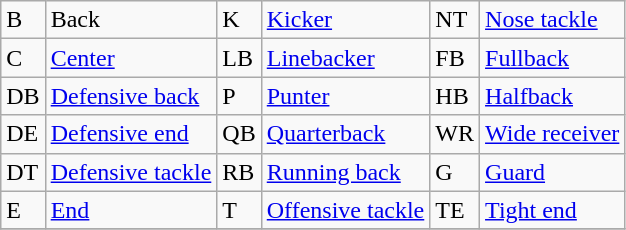<table class="wikitable">
<tr>
<td>B</td>
<td>Back</td>
<td>K</td>
<td><a href='#'>Kicker</a></td>
<td>NT</td>
<td><a href='#'>Nose tackle</a></td>
</tr>
<tr>
<td>C</td>
<td><a href='#'>Center</a></td>
<td>LB</td>
<td><a href='#'>Linebacker</a></td>
<td>FB</td>
<td><a href='#'>Fullback</a></td>
</tr>
<tr>
<td>DB</td>
<td><a href='#'>Defensive back</a></td>
<td>P</td>
<td><a href='#'>Punter</a></td>
<td>HB</td>
<td><a href='#'>Halfback</a></td>
</tr>
<tr>
<td>DE</td>
<td><a href='#'>Defensive end</a></td>
<td>QB</td>
<td><a href='#'>Quarterback</a></td>
<td>WR</td>
<td><a href='#'>Wide receiver</a></td>
</tr>
<tr>
<td>DT</td>
<td><a href='#'>Defensive tackle</a></td>
<td>RB</td>
<td><a href='#'>Running back</a></td>
<td>G</td>
<td><a href='#'>Guard</a></td>
</tr>
<tr>
<td>E</td>
<td><a href='#'>End</a></td>
<td>T</td>
<td><a href='#'>Offensive tackle</a></td>
<td>TE</td>
<td><a href='#'>Tight end</a></td>
</tr>
<tr>
</tr>
</table>
